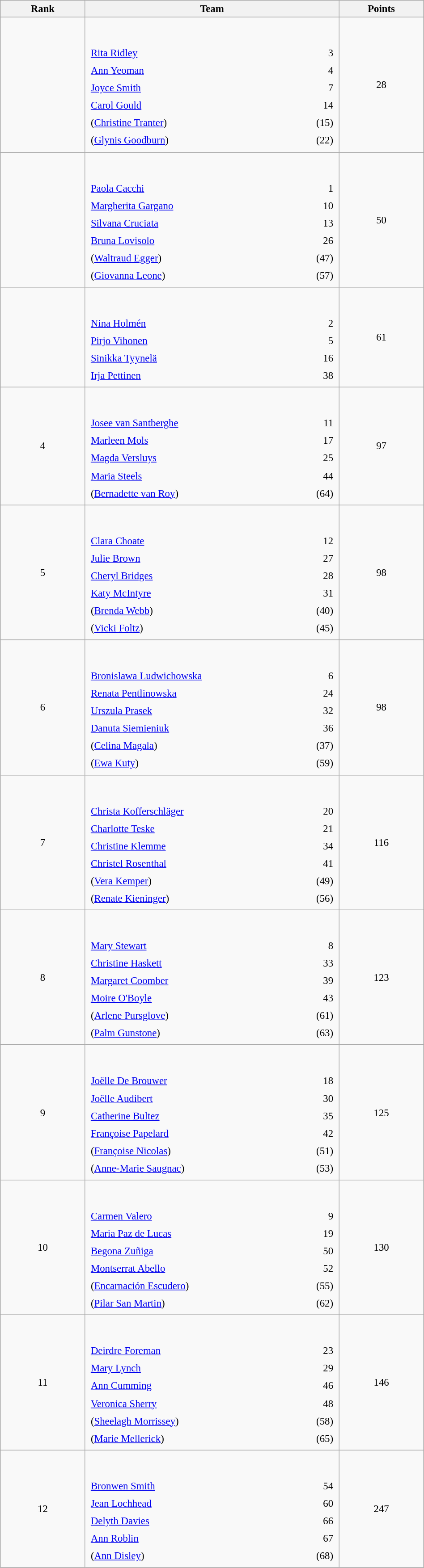<table class="wikitable sortable" style=" text-align:center; font-size:95%;" width="50%">
<tr>
<th width=10%>Rank</th>
<th width=30%>Team</th>
<th width=10%>Points</th>
</tr>
<tr>
<td align=center></td>
<td align=left> <br><br><table width=100%>
<tr>
<td align=left style="border:0"><a href='#'>Rita Ridley</a></td>
<td align=right style="border:0">3</td>
</tr>
<tr>
<td align=left style="border:0"><a href='#'>Ann Yeoman</a></td>
<td align=right style="border:0">4</td>
</tr>
<tr>
<td align=left style="border:0"><a href='#'>Joyce Smith</a></td>
<td align=right style="border:0">7</td>
</tr>
<tr>
<td align=left style="border:0"><a href='#'>Carol Gould</a></td>
<td align=right style="border:0">14</td>
</tr>
<tr>
<td align=left style="border:0">(<a href='#'>Christine Tranter</a>)</td>
<td align=right style="border:0">(15)</td>
</tr>
<tr>
<td align=left style="border:0">(<a href='#'>Glynis Goodburn</a>)</td>
<td align=right style="border:0">(22)</td>
</tr>
</table>
</td>
<td>28</td>
</tr>
<tr>
<td align=center></td>
<td align=left> <br><br><table width=100%>
<tr>
<td align=left style="border:0"><a href='#'>Paola Cacchi</a></td>
<td align=right style="border:0">1</td>
</tr>
<tr>
<td align=left style="border:0"><a href='#'>Margherita Gargano</a></td>
<td align=right style="border:0">10</td>
</tr>
<tr>
<td align=left style="border:0"><a href='#'>Silvana Cruciata</a></td>
<td align=right style="border:0">13</td>
</tr>
<tr>
<td align=left style="border:0"><a href='#'>Bruna Lovisolo</a></td>
<td align=right style="border:0">26</td>
</tr>
<tr>
<td align=left style="border:0">(<a href='#'>Waltraud Egger</a>)</td>
<td align=right style="border:0">(47)</td>
</tr>
<tr>
<td align=left style="border:0">(<a href='#'>Giovanna Leone</a>)</td>
<td align=right style="border:0">(57)</td>
</tr>
</table>
</td>
<td>50</td>
</tr>
<tr>
<td align=center></td>
<td align=left> <br><br><table width=100%>
<tr>
<td align=left style="border:0"><a href='#'>Nina Holmén</a></td>
<td align=right style="border:0">2</td>
</tr>
<tr>
<td align=left style="border:0"><a href='#'>Pirjo Vihonen</a></td>
<td align=right style="border:0">5</td>
</tr>
<tr>
<td align=left style="border:0"><a href='#'>Sinikka Tyynelä</a></td>
<td align=right style="border:0">16</td>
</tr>
<tr>
<td align=left style="border:0"><a href='#'>Irja Pettinen</a></td>
<td align=right style="border:0">38</td>
</tr>
</table>
</td>
<td>61</td>
</tr>
<tr>
<td align=center>4</td>
<td align=left> <br><br><table width=100%>
<tr>
<td align=left style="border:0"><a href='#'>Josee van Santberghe</a></td>
<td align=right style="border:0">11</td>
</tr>
<tr>
<td align=left style="border:0"><a href='#'>Marleen Mols</a></td>
<td align=right style="border:0">17</td>
</tr>
<tr>
<td align=left style="border:0"><a href='#'>Magda Versluys</a></td>
<td align=right style="border:0">25</td>
</tr>
<tr>
<td align=left style="border:0"><a href='#'>Maria Steels</a></td>
<td align=right style="border:0">44</td>
</tr>
<tr>
<td align=left style="border:0">(<a href='#'>Bernadette van Roy</a>)</td>
<td align=right style="border:0">(64)</td>
</tr>
</table>
</td>
<td>97</td>
</tr>
<tr>
<td align=center>5</td>
<td align=left> <br><br><table width=100%>
<tr>
<td align=left style="border:0"><a href='#'>Clara Choate</a></td>
<td align=right style="border:0">12</td>
</tr>
<tr>
<td align=left style="border:0"><a href='#'>Julie Brown</a></td>
<td align=right style="border:0">27</td>
</tr>
<tr>
<td align=left style="border:0"><a href='#'>Cheryl Bridges</a></td>
<td align=right style="border:0">28</td>
</tr>
<tr>
<td align=left style="border:0"><a href='#'>Katy McIntyre</a></td>
<td align=right style="border:0">31</td>
</tr>
<tr>
<td align=left style="border:0">(<a href='#'>Brenda Webb</a>)</td>
<td align=right style="border:0">(40)</td>
</tr>
<tr>
<td align=left style="border:0">(<a href='#'>Vicki Foltz</a>)</td>
<td align=right style="border:0">(45)</td>
</tr>
</table>
</td>
<td>98</td>
</tr>
<tr>
<td align=center>6</td>
<td align=left> <br><br><table width=100%>
<tr>
<td align=left style="border:0"><a href='#'>Bronislawa Ludwichowska</a></td>
<td align=right style="border:0">6</td>
</tr>
<tr>
<td align=left style="border:0"><a href='#'>Renata Pentlinowska</a></td>
<td align=right style="border:0">24</td>
</tr>
<tr>
<td align=left style="border:0"><a href='#'>Urszula Prasek</a></td>
<td align=right style="border:0">32</td>
</tr>
<tr>
<td align=left style="border:0"><a href='#'>Danuta Siemieniuk</a></td>
<td align=right style="border:0">36</td>
</tr>
<tr>
<td align=left style="border:0">(<a href='#'>Celina Magala</a>)</td>
<td align=right style="border:0">(37)</td>
</tr>
<tr>
<td align=left style="border:0">(<a href='#'>Ewa Kuty</a>)</td>
<td align=right style="border:0">(59)</td>
</tr>
</table>
</td>
<td>98</td>
</tr>
<tr>
<td align=center>7</td>
<td align=left> <br><br><table width=100%>
<tr>
<td align=left style="border:0"><a href='#'>Christa Kofferschläger</a></td>
<td align=right style="border:0">20</td>
</tr>
<tr>
<td align=left style="border:0"><a href='#'>Charlotte Teske</a></td>
<td align=right style="border:0">21</td>
</tr>
<tr>
<td align=left style="border:0"><a href='#'>Christine Klemme</a></td>
<td align=right style="border:0">34</td>
</tr>
<tr>
<td align=left style="border:0"><a href='#'>Christel Rosenthal</a></td>
<td align=right style="border:0">41</td>
</tr>
<tr>
<td align=left style="border:0">(<a href='#'>Vera Kemper</a>)</td>
<td align=right style="border:0">(49)</td>
</tr>
<tr>
<td align=left style="border:0">(<a href='#'>Renate Kieninger</a>)</td>
<td align=right style="border:0">(56)</td>
</tr>
</table>
</td>
<td>116</td>
</tr>
<tr>
<td align=center>8</td>
<td align=left> <br><br><table width=100%>
<tr>
<td align=left style="border:0"><a href='#'>Mary Stewart</a></td>
<td align=right style="border:0">8</td>
</tr>
<tr>
<td align=left style="border:0"><a href='#'>Christine Haskett</a></td>
<td align=right style="border:0">33</td>
</tr>
<tr>
<td align=left style="border:0"><a href='#'>Margaret Coomber</a></td>
<td align=right style="border:0">39</td>
</tr>
<tr>
<td align=left style="border:0"><a href='#'>Moire O'Boyle</a></td>
<td align=right style="border:0">43</td>
</tr>
<tr>
<td align=left style="border:0">(<a href='#'>Arlene Pursglove</a>)</td>
<td align=right style="border:0">(61)</td>
</tr>
<tr>
<td align=left style="border:0">(<a href='#'>Palm Gunstone</a>)</td>
<td align=right style="border:0">(63)</td>
</tr>
</table>
</td>
<td>123</td>
</tr>
<tr>
<td align=center>9</td>
<td align=left> <br><br><table width=100%>
<tr>
<td align=left style="border:0"><a href='#'>Joëlle De Brouwer</a></td>
<td align=right style="border:0">18</td>
</tr>
<tr>
<td align=left style="border:0"><a href='#'>Joëlle Audibert</a></td>
<td align=right style="border:0">30</td>
</tr>
<tr>
<td align=left style="border:0"><a href='#'>Catherine Bultez</a></td>
<td align=right style="border:0">35</td>
</tr>
<tr>
<td align=left style="border:0"><a href='#'>Françoise Papelard</a></td>
<td align=right style="border:0">42</td>
</tr>
<tr>
<td align=left style="border:0">(<a href='#'>Françoise Nicolas</a>)</td>
<td align=right style="border:0">(51)</td>
</tr>
<tr>
<td align=left style="border:0">(<a href='#'>Anne-Marie Saugnac</a>)</td>
<td align=right style="border:0">(53)</td>
</tr>
</table>
</td>
<td>125</td>
</tr>
<tr>
<td align=center>10</td>
<td align=left> <br><br><table width=100%>
<tr>
<td align=left style="border:0"><a href='#'>Carmen Valero</a></td>
<td align=right style="border:0">9</td>
</tr>
<tr>
<td align=left style="border:0"><a href='#'>Maria Paz de Lucas</a></td>
<td align=right style="border:0">19</td>
</tr>
<tr>
<td align=left style="border:0"><a href='#'>Begona Zuñiga</a></td>
<td align=right style="border:0">50</td>
</tr>
<tr>
<td align=left style="border:0"><a href='#'>Montserrat Abello</a></td>
<td align=right style="border:0">52</td>
</tr>
<tr>
<td align=left style="border:0">(<a href='#'>Encarnación Escudero</a>)</td>
<td align=right style="border:0">(55)</td>
</tr>
<tr>
<td align=left style="border:0">(<a href='#'>Pilar San Martin</a>)</td>
<td align=right style="border:0">(62)</td>
</tr>
</table>
</td>
<td>130</td>
</tr>
<tr>
<td align=center>11</td>
<td align=left> <br><br><table width=100%>
<tr>
<td align=left style="border:0"><a href='#'>Deirdre Foreman</a></td>
<td align=right style="border:0">23</td>
</tr>
<tr>
<td align=left style="border:0"><a href='#'>Mary Lynch</a></td>
<td align=right style="border:0">29</td>
</tr>
<tr>
<td align=left style="border:0"><a href='#'>Ann Cumming</a></td>
<td align=right style="border:0">46</td>
</tr>
<tr>
<td align=left style="border:0"><a href='#'>Veronica Sherry</a></td>
<td align=right style="border:0">48</td>
</tr>
<tr>
<td align=left style="border:0">(<a href='#'>Sheelagh Morrissey</a>)</td>
<td align=right style="border:0">(58)</td>
</tr>
<tr>
<td align=left style="border:0">(<a href='#'>Marie Mellerick</a>)</td>
<td align=right style="border:0">(65)</td>
</tr>
</table>
</td>
<td>146</td>
</tr>
<tr>
<td align=center>12</td>
<td align=left> <br><br><table width=100%>
<tr>
<td align=left style="border:0"><a href='#'>Bronwen Smith</a></td>
<td align=right style="border:0">54</td>
</tr>
<tr>
<td align=left style="border:0"><a href='#'>Jean Lochhead</a></td>
<td align=right style="border:0">60</td>
</tr>
<tr>
<td align=left style="border:0"><a href='#'>Delyth Davies</a></td>
<td align=right style="border:0">66</td>
</tr>
<tr>
<td align=left style="border:0"><a href='#'>Ann Roblin</a></td>
<td align=right style="border:0">67</td>
</tr>
<tr>
<td align=left style="border:0">(<a href='#'>Ann Disley</a>)</td>
<td align=right style="border:0">(68)</td>
</tr>
</table>
</td>
<td>247</td>
</tr>
</table>
